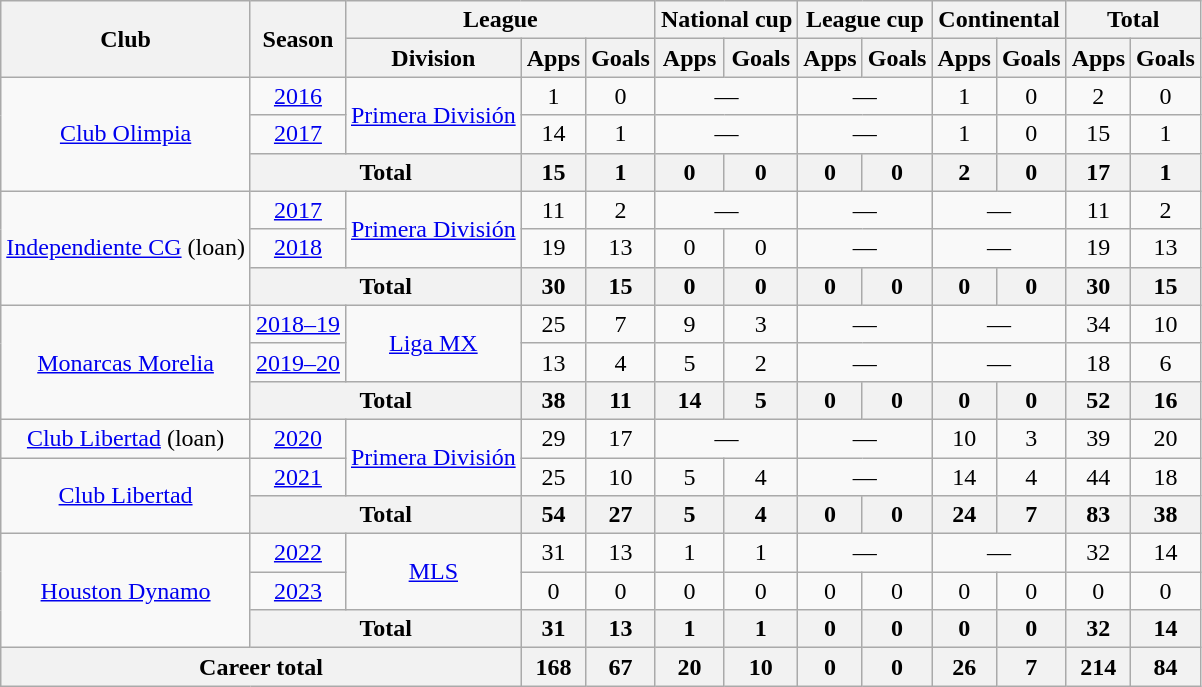<table class="wikitable" style="text-align:center">
<tr>
<th rowspan="2">Club</th>
<th rowspan="2">Season</th>
<th colspan="3">League</th>
<th colspan="2">National cup</th>
<th colspan="2">League cup</th>
<th colspan="2">Continental</th>
<th colspan="2">Total</th>
</tr>
<tr>
<th>Division</th>
<th>Apps</th>
<th>Goals</th>
<th>Apps</th>
<th>Goals</th>
<th>Apps</th>
<th>Goals</th>
<th>Apps</th>
<th>Goals</th>
<th>Apps</th>
<th>Goals</th>
</tr>
<tr>
<td rowspan="3"><a href='#'>Club Olimpia</a></td>
<td><a href='#'>2016</a></td>
<td rowspan="2"><a href='#'>Primera División</a></td>
<td>1</td>
<td>0</td>
<td colspan="2">—</td>
<td colspan="2">—</td>
<td>1</td>
<td>0</td>
<td>2</td>
<td>0</td>
</tr>
<tr>
<td><a href='#'>2017</a></td>
<td>14</td>
<td>1</td>
<td colspan="2">—</td>
<td colspan="2">—</td>
<td>1</td>
<td>0</td>
<td>15</td>
<td>1</td>
</tr>
<tr>
<th colspan="2">Total</th>
<th>15</th>
<th>1</th>
<th>0</th>
<th>0</th>
<th>0</th>
<th>0</th>
<th>2</th>
<th>0</th>
<th>17</th>
<th>1</th>
</tr>
<tr>
<td rowspan="3"><a href='#'>Independiente CG</a> (loan)</td>
<td><a href='#'>2017</a></td>
<td rowspan="2"><a href='#'>Primera División</a></td>
<td>11</td>
<td>2</td>
<td colspan="2">—</td>
<td colspan="2">—</td>
<td colspan="2">—</td>
<td>11</td>
<td>2</td>
</tr>
<tr>
<td><a href='#'>2018</a></td>
<td>19</td>
<td>13</td>
<td>0</td>
<td>0</td>
<td colspan="2">—</td>
<td colspan="2">—</td>
<td>19</td>
<td>13</td>
</tr>
<tr>
<th colspan="2">Total</th>
<th>30</th>
<th>15</th>
<th>0</th>
<th>0</th>
<th>0</th>
<th>0</th>
<th>0</th>
<th>0</th>
<th>30</th>
<th>15</th>
</tr>
<tr>
<td rowspan="3"><a href='#'>Monarcas Morelia</a></td>
<td><a href='#'>2018–19</a></td>
<td rowspan="2"><a href='#'>Liga MX</a></td>
<td>25</td>
<td>7</td>
<td>9</td>
<td>3</td>
<td colspan="2">—</td>
<td colspan="2">—</td>
<td>34</td>
<td>10</td>
</tr>
<tr>
<td><a href='#'>2019–20</a></td>
<td>13</td>
<td>4</td>
<td>5</td>
<td>2</td>
<td colspan="2">—</td>
<td colspan="2">—</td>
<td>18</td>
<td>6</td>
</tr>
<tr>
<th colspan="2">Total</th>
<th>38</th>
<th>11</th>
<th>14</th>
<th>5</th>
<th>0</th>
<th>0</th>
<th>0</th>
<th>0</th>
<th>52</th>
<th>16</th>
</tr>
<tr>
<td><a href='#'>Club Libertad</a> (loan)</td>
<td><a href='#'>2020</a></td>
<td rowspan="2"><a href='#'>Primera División</a></td>
<td>29</td>
<td>17</td>
<td colspan="2">—</td>
<td colspan="2">—</td>
<td>10</td>
<td>3</td>
<td>39</td>
<td>20</td>
</tr>
<tr>
<td rowspan="2"><a href='#'>Club Libertad</a></td>
<td><a href='#'>2021</a></td>
<td>25</td>
<td>10</td>
<td>5</td>
<td>4</td>
<td colspan="2">—</td>
<td>14</td>
<td>4</td>
<td>44</td>
<td>18</td>
</tr>
<tr>
<th colspan="2">Total</th>
<th>54</th>
<th>27</th>
<th>5</th>
<th>4</th>
<th>0</th>
<th>0</th>
<th>24</th>
<th>7</th>
<th>83</th>
<th>38</th>
</tr>
<tr>
<td rowspan="3"><a href='#'>Houston Dynamo</a></td>
<td><a href='#'>2022</a></td>
<td rowspan="2"><a href='#'>MLS</a></td>
<td>31</td>
<td>13</td>
<td>1</td>
<td>1</td>
<td colspan="2">—</td>
<td colspan="2">—</td>
<td>32</td>
<td>14</td>
</tr>
<tr>
<td><a href='#'>2023</a></td>
<td>0</td>
<td>0</td>
<td>0</td>
<td>0</td>
<td>0</td>
<td>0</td>
<td>0</td>
<td>0</td>
<td>0</td>
<td>0</td>
</tr>
<tr>
<th colspan="2">Total</th>
<th>31</th>
<th>13</th>
<th>1</th>
<th>1</th>
<th>0</th>
<th>0</th>
<th>0</th>
<th>0</th>
<th>32</th>
<th>14</th>
</tr>
<tr>
<th colspan="3">Career total</th>
<th>168</th>
<th>67</th>
<th>20</th>
<th>10</th>
<th>0</th>
<th>0</th>
<th>26</th>
<th>7</th>
<th>214</th>
<th>84</th>
</tr>
</table>
